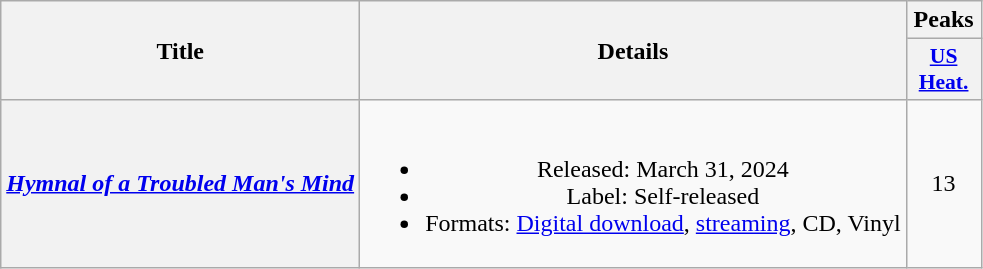<table class="wikitable plainrowheaders" style="text-align:center">
<tr>
<th scope="col" rowspan="2">Title</th>
<th scope="col" rowspan="2">Details</th>
<th scope="col" colspan="1">Peaks</th>
</tr>
<tr>
<th scope="col" style="width:3em;font-size:90%"><a href='#'>US<br>Heat.</a><br></th>
</tr>
<tr>
<th scope="row"><em><a href='#'>Hymnal of a Troubled Man's Mind</a></em></th>
<td><br><ul><li>Released: March 31, 2024</li><li>Label: Self-released</li><li>Formats: <a href='#'>Digital download</a>, <a href='#'>streaming</a>, CD, Vinyl</li></ul></td>
<td>13</td>
</tr>
</table>
